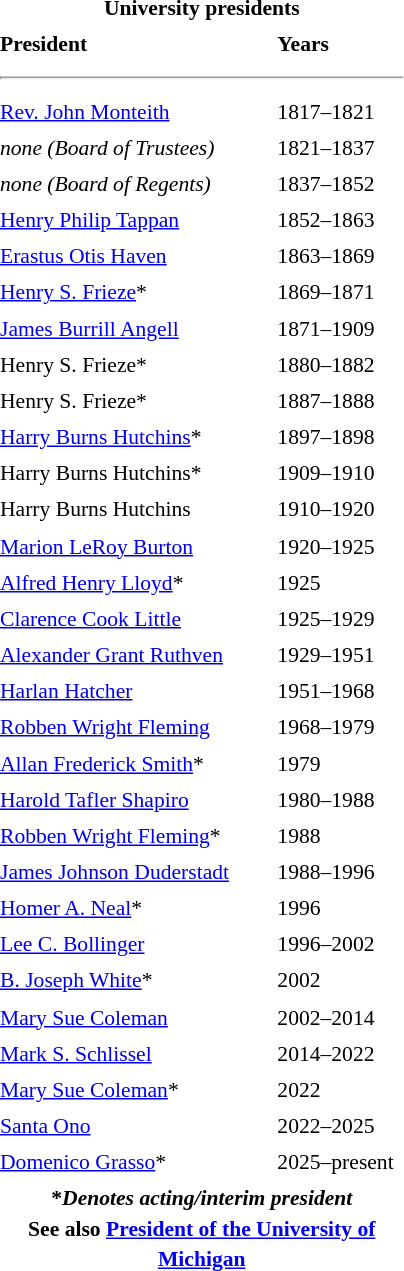<table class="toccolours"  style="float:right; margin-left:1em; font-size:90%; line-height:1.4em; width:275px;" id="Presidents_of_the_University_of_Michigan">
<tr>
<th colspan="2" style="text-align: center;"><strong>University presidents</strong></th>
</tr>
<tr>
<td style="width:68%;"><strong>President</strong></td>
<td style="width:32%;"><strong>Years</strong></td>
</tr>
<tr>
<td colspan="2"><hr></td>
</tr>
<tr>
<td><a href='#'>Rev. John Monteith</a></td>
<td>1817–1821</td>
</tr>
<tr>
<td><em>none (Board of Trustees)</em></td>
<td>1821–1837</td>
</tr>
<tr>
<td><em>none (Board of Regents)</em></td>
<td>1837–1852</td>
</tr>
<tr>
<td><a href='#'>Henry Philip Tappan</a></td>
<td>1852–1863</td>
</tr>
<tr>
<td><a href='#'>Erastus Otis Haven</a></td>
<td>1863–1869</td>
</tr>
<tr>
<td><a href='#'>Henry S. Frieze</a>*</td>
<td>1869–1871</td>
</tr>
<tr>
<td><a href='#'>James Burrill Angell</a></td>
<td>1871–1909</td>
</tr>
<tr>
<td>Henry S. Frieze*</td>
<td>1880–1882</td>
</tr>
<tr>
<td>Henry S. Frieze*</td>
<td>1887–1888</td>
</tr>
<tr>
<td><a href='#'>Harry Burns Hutchins</a>*</td>
<td>1897–1898</td>
</tr>
<tr>
<td>Harry Burns Hutchins*</td>
<td>1909–1910</td>
</tr>
<tr>
<td>Harry Burns Hutchins</td>
<td>1910–1920</td>
</tr>
<tr>
<td><a href='#'>Marion LeRoy Burton</a></td>
<td>1920–1925</td>
</tr>
<tr>
<td><a href='#'>Alfred Henry Lloyd</a>*</td>
<td>1925</td>
</tr>
<tr>
<td><a href='#'>Clarence Cook Little</a></td>
<td>1925–1929</td>
</tr>
<tr>
<td><a href='#'>Alexander Grant Ruthven</a></td>
<td>1929–1951</td>
</tr>
<tr>
<td><a href='#'>Harlan Hatcher</a></td>
<td>1951–1968</td>
</tr>
<tr>
<td><a href='#'>Robben Wright Fleming</a></td>
<td>1968–1979</td>
</tr>
<tr>
<td><a href='#'>Allan Frederick Smith</a>*</td>
<td>1979</td>
</tr>
<tr>
<td><a href='#'>Harold Tafler Shapiro</a></td>
<td>1980–1988</td>
</tr>
<tr>
<td><a href='#'>Robben Wright Fleming</a>*</td>
<td>1988</td>
</tr>
<tr>
<td><a href='#'>James Johnson Duderstadt</a></td>
<td>1988–1996</td>
</tr>
<tr>
<td><a href='#'>Homer A. Neal</a>*</td>
<td>1996</td>
</tr>
<tr>
<td><a href='#'>Lee C. Bollinger</a></td>
<td>1996–2002</td>
</tr>
<tr>
<td><a href='#'>B. Joseph White</a>*</td>
<td>2002</td>
</tr>
<tr>
<td><a href='#'>Mary Sue Coleman</a></td>
<td>2002–2014</td>
</tr>
<tr>
<td><a href='#'>Mark S. Schlissel</a></td>
<td>2014–2022</td>
</tr>
<tr>
<td><a href='#'>Mary Sue Coleman</a>*</td>
<td>2022</td>
</tr>
<tr>
<td><a href='#'>Santa Ono</a></td>
<td>2022–2025</td>
</tr>
<tr>
<td><a href='#'>Domenico Grasso</a>*</td>
<td>2025–present</td>
</tr>
<tr>
<th colspan="2">*<em>Denotes acting/interim president</em> <br> See also <a href='#'>President of the University of Michigan</a></th>
</tr>
</table>
